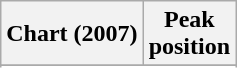<table class="wikitable sortable plainrowheaders" style="text-align:center">
<tr>
<th scope="col">Chart (2007)</th>
<th scope="col">Peak<br> position</th>
</tr>
<tr>
</tr>
<tr>
</tr>
<tr>
</tr>
<tr>
</tr>
<tr>
</tr>
<tr>
</tr>
<tr>
</tr>
<tr>
</tr>
<tr>
</tr>
<tr>
</tr>
<tr>
</tr>
<tr>
</tr>
<tr>
</tr>
</table>
